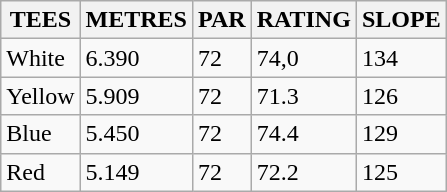<table class="wikitable">
<tr>
<th>TEES</th>
<th>METRES</th>
<th>PAR</th>
<th>RATING</th>
<th>SLOPE</th>
</tr>
<tr>
<td> White</td>
<td>6.390</td>
<td>72</td>
<td>74,0</td>
<td>134</td>
</tr>
<tr>
<td> Yellow</td>
<td>5.909</td>
<td>72</td>
<td>71.3</td>
<td>126</td>
</tr>
<tr>
<td> Blue</td>
<td>5.450</td>
<td>72</td>
<td>74.4</td>
<td>129</td>
</tr>
<tr>
<td> Red</td>
<td>5.149</td>
<td>72</td>
<td>72.2</td>
<td>125</td>
</tr>
</table>
